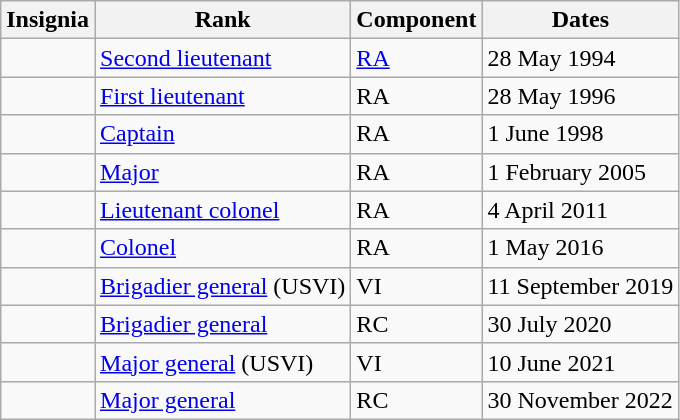<table class="wikitable">
<tr>
<th>Insignia</th>
<th>Rank</th>
<th>Component</th>
<th>Dates</th>
</tr>
<tr>
<td></td>
<td><a href='#'>Second lieutenant</a></td>
<td><a href='#'>RA</a></td>
<td>28 May 1994</td>
</tr>
<tr>
<td></td>
<td><a href='#'>First lieutenant</a></td>
<td>RA</td>
<td>28 May 1996</td>
</tr>
<tr>
<td></td>
<td><a href='#'>Captain</a></td>
<td>RA</td>
<td>1 June 1998</td>
</tr>
<tr>
<td></td>
<td><a href='#'>Major</a></td>
<td>RA</td>
<td>1 February 2005</td>
</tr>
<tr>
<td></td>
<td><a href='#'>Lieutenant colonel</a></td>
<td>RA</td>
<td>4 April 2011</td>
</tr>
<tr>
<td></td>
<td><a href='#'>Colonel</a></td>
<td>RA</td>
<td>1 May 2016</td>
</tr>
<tr>
<td></td>
<td><a href='#'>Brigadier general</a> (USVI)</td>
<td>VI</td>
<td>11 September 2019</td>
</tr>
<tr>
<td></td>
<td><a href='#'>Brigadier general</a></td>
<td>RC</td>
<td>30 July 2020</td>
</tr>
<tr>
<td></td>
<td><a href='#'>Major general</a> (USVI)</td>
<td>VI</td>
<td>10 June 2021</td>
</tr>
<tr>
<td></td>
<td><a href='#'>Major general</a></td>
<td>RC</td>
<td>30 November 2022</td>
</tr>
</table>
